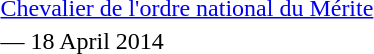<table>
<tr>
<td rowspan="2" style="width:60px; vertical-align:top;"></td>
<td><a href='#'>Chevalier de l'ordre national du Mérite</a></td>
</tr>
<tr>
<td>— 18 April 2014</td>
</tr>
</table>
